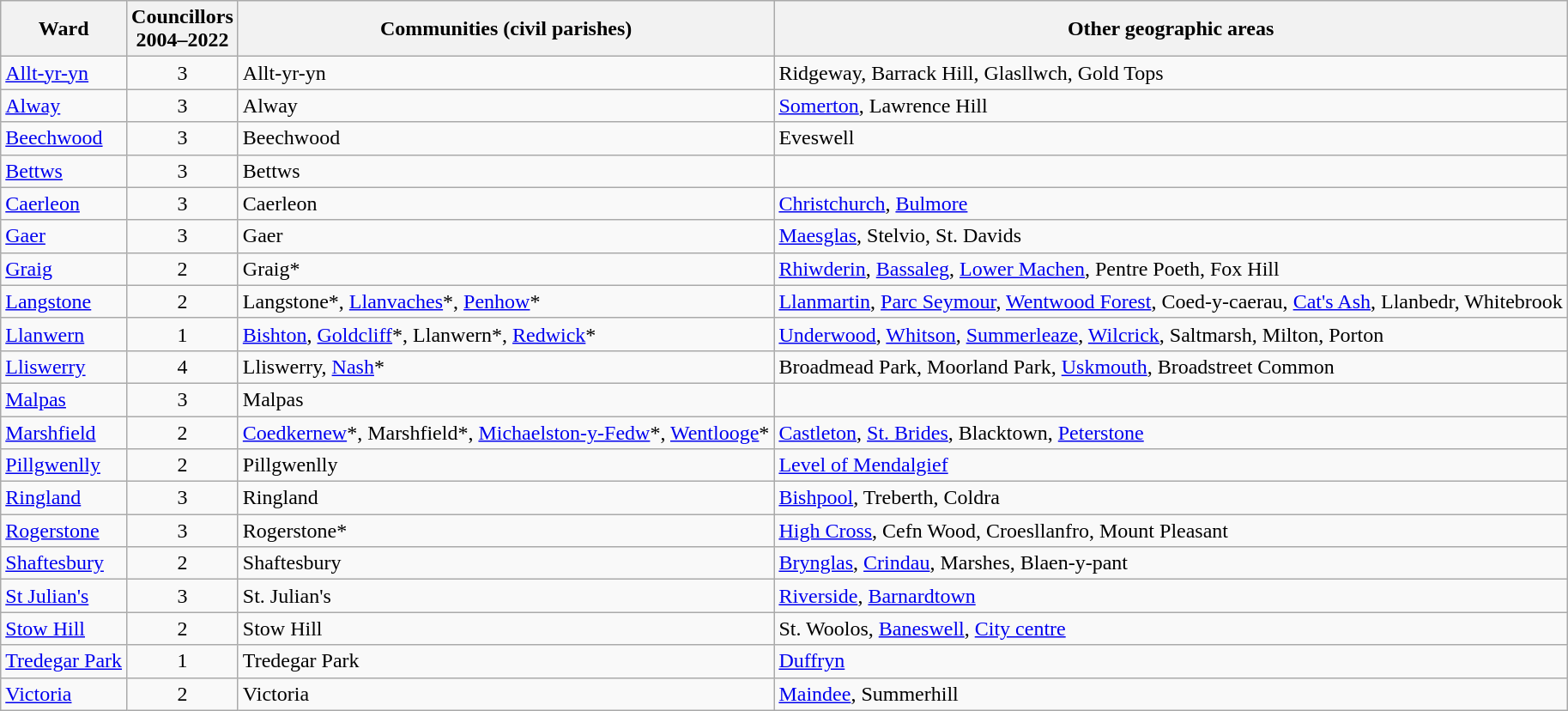<table class="wikitable sortable">
<tr>
<th>Ward</th>
<th>Councillors<br>2004–2022</th>
<th>Communities (civil parishes)</th>
<th>Other geographic areas</th>
</tr>
<tr>
<td><a href='#'>Allt-yr-yn</a></td>
<td align="center">3</td>
<td>Allt-yr-yn</td>
<td>Ridgeway, Barrack Hill, Glasllwch, Gold Tops</td>
</tr>
<tr>
<td><a href='#'>Alway</a></td>
<td align="center">3</td>
<td>Alway</td>
<td><a href='#'>Somerton</a>, Lawrence Hill</td>
</tr>
<tr>
<td><a href='#'>Beechwood</a></td>
<td align="center">3</td>
<td>Beechwood</td>
<td>Eveswell</td>
</tr>
<tr>
<td><a href='#'>Bettws</a></td>
<td align="center">3</td>
<td>Bettws</td>
</tr>
<tr>
<td><a href='#'>Caerleon</a></td>
<td align="center">3</td>
<td>Caerleon</td>
<td><a href='#'>Christchurch</a>, <a href='#'>Bulmore</a></td>
</tr>
<tr>
<td><a href='#'>Gaer</a></td>
<td align="center">3</td>
<td>Gaer</td>
<td><a href='#'>Maesglas</a>, Stelvio, St. Davids</td>
</tr>
<tr>
<td><a href='#'>Graig</a></td>
<td align="center">2</td>
<td>Graig*</td>
<td><a href='#'>Rhiwderin</a>, <a href='#'>Bassaleg</a>, <a href='#'>Lower Machen</a>, Pentre Poeth, Fox Hill</td>
</tr>
<tr>
<td><a href='#'>Langstone</a></td>
<td align="center">2</td>
<td>Langstone*, <a href='#'>Llanvaches</a>*, <a href='#'>Penhow</a>*</td>
<td><a href='#'>Llanmartin</a>, <a href='#'>Parc Seymour</a>, <a href='#'>Wentwood Forest</a>, Coed-y-caerau, <a href='#'>Cat's Ash</a>, Llanbedr, Whitebrook</td>
</tr>
<tr>
<td><a href='#'>Llanwern</a></td>
<td align="center">1</td>
<td><a href='#'>Bishton</a>, <a href='#'>Goldcliff</a>*, Llanwern*, <a href='#'>Redwick</a>*</td>
<td><a href='#'>Underwood</a>, <a href='#'>Whitson</a>, <a href='#'>Summerleaze</a>, <a href='#'>Wilcrick</a>, Saltmarsh, Milton, Porton</td>
</tr>
<tr>
<td><a href='#'>Lliswerry</a></td>
<td align="center">4</td>
<td>Lliswerry, <a href='#'>Nash</a>*</td>
<td>Broadmead Park, Moorland Park, <a href='#'>Uskmouth</a>, Broadstreet Common</td>
</tr>
<tr>
<td><a href='#'>Malpas</a></td>
<td align="center">3</td>
<td>Malpas</td>
</tr>
<tr>
<td><a href='#'>Marshfield</a></td>
<td align="center">2</td>
<td><a href='#'>Coedkernew</a>*, Marshfield*, <a href='#'>Michaelston-y-Fedw</a>*, <a href='#'>Wentlooge</a>*</td>
<td><a href='#'>Castleton</a>, <a href='#'>St. Brides</a>, Blacktown, <a href='#'>Peterstone</a></td>
</tr>
<tr>
<td><a href='#'>Pillgwenlly</a></td>
<td align="center">2</td>
<td>Pillgwenlly</td>
<td><a href='#'>Level of Mendalgief</a></td>
</tr>
<tr>
<td><a href='#'>Ringland</a></td>
<td align="center">3</td>
<td>Ringland</td>
<td><a href='#'>Bishpool</a>, Treberth, Coldra</td>
</tr>
<tr>
<td><a href='#'>Rogerstone</a></td>
<td align="center">3</td>
<td>Rogerstone*</td>
<td><a href='#'>High Cross</a>, Cefn Wood, Croesllanfro, Mount Pleasant</td>
</tr>
<tr>
<td><a href='#'>Shaftesbury</a></td>
<td align="center">2</td>
<td>Shaftesbury</td>
<td><a href='#'>Brynglas</a>, <a href='#'>Crindau</a>, Marshes, Blaen-y-pant</td>
</tr>
<tr>
<td><a href='#'>St Julian's</a></td>
<td align="center">3</td>
<td>St. Julian's</td>
<td><a href='#'>Riverside</a>, <a href='#'>Barnardtown</a></td>
</tr>
<tr>
<td><a href='#'>Stow Hill</a></td>
<td align="center">2</td>
<td>Stow Hill</td>
<td>St. Woolos, <a href='#'>Baneswell</a>, <a href='#'>City centre</a></td>
</tr>
<tr>
<td><a href='#'>Tredegar Park</a></td>
<td align="center">1</td>
<td>Tredegar Park</td>
<td><a href='#'>Duffryn</a></td>
</tr>
<tr>
<td><a href='#'>Victoria</a></td>
<td align="center">2</td>
<td>Victoria</td>
<td><a href='#'>Maindee</a>, Summerhill</td>
</tr>
</table>
